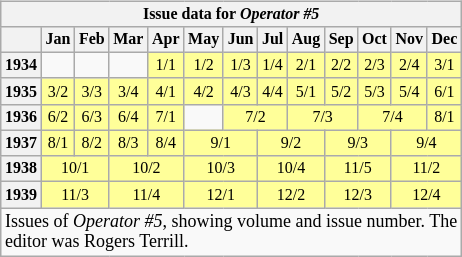<table class="wikitable mw-collapsible mw-collapsed collapsible" style="font-size: 8pt; line-height: 9pt; margin-right: 2em; text-align: center; float: left">
<tr>
<th colspan="13">Issue data for <em>Operator #5</em></th>
</tr>
<tr>
<th></th>
<th>Jan</th>
<th>Feb</th>
<th>Mar</th>
<th>Apr</th>
<th>May</th>
<th>Jun</th>
<th>Jul</th>
<th>Aug</th>
<th>Sep</th>
<th>Oct</th>
<th>Nov</th>
<th>Dec</th>
</tr>
<tr>
<th>1934</th>
<td></td>
<td></td>
<td></td>
<td bgcolor="#ffff99">1/1</td>
<td bgcolor="#ffff99">1/2</td>
<td bgcolor="#ffff99">1/3</td>
<td bgcolor="#ffff99">1/4</td>
<td bgcolor="#ffff99">2/1</td>
<td bgcolor="#ffff99">2/2</td>
<td bgcolor="#ffff99">2/3</td>
<td bgcolor="#ffff99">2/4</td>
<td bgcolor="#ffff99">3/1</td>
</tr>
<tr>
<th>1935</th>
<td bgcolor="#ffff99">3/2</td>
<td bgcolor="#ffff99">3/3</td>
<td bgcolor="#ffff99">3/4</td>
<td bgcolor="#ffff99">4/1</td>
<td bgcolor="#ffff99">4/2</td>
<td bgcolor="#ffff99">4/3</td>
<td bgcolor="#ffff99">4/4</td>
<td bgcolor="#ffff99">5/1</td>
<td bgcolor="#ffff99">5/2</td>
<td bgcolor="#ffff99">5/3</td>
<td bgcolor="#ffff99">5/4</td>
<td bgcolor="#ffff99">6/1</td>
</tr>
<tr>
<th>1936</th>
<td bgcolor="#ffff99">6/2</td>
<td bgcolor="#ffff99">6/3</td>
<td bgcolor="#ffff99">6/4</td>
<td bgcolor="#ffff99">7/1</td>
<td></td>
<td colspan="2" bgcolor="#ffff99">7/2</td>
<td colspan="2" bgcolor="#ffff99">7/3</td>
<td colspan="2" bgcolor="#ffff99">7/4</td>
<td bgcolor="#ffff99">8/1</td>
</tr>
<tr>
<th>1937</th>
<td bgcolor="#ffff99">8/1</td>
<td bgcolor="#ffff99">8/2</td>
<td bgcolor="#ffff99">8/3</td>
<td bgcolor="#ffff99">8/4</td>
<td colspan="2" bgcolor="#ffff99">9/1</td>
<td colspan="2" bgcolor="#ffff99">9/2</td>
<td colspan="2" bgcolor="#ffff99">9/3</td>
<td colspan="2" bgcolor="#ffff99">9/4</td>
</tr>
<tr>
<th>1938</th>
<td colspan="2" bgcolor="#ffff99">10/1</td>
<td colspan="2" bgcolor="#ffff99">10/2</td>
<td colspan="2" bgcolor="#ffff99">10/3</td>
<td colspan="2" bgcolor="#ffff99">10/4</td>
<td colspan="2" bgcolor="#ffff99">11/5</td>
<td colspan="2" bgcolor="#ffff99">11/2</td>
</tr>
<tr>
<th>1939</th>
<td colspan="2" bgcolor="#ffff99">11/3</td>
<td colspan="2" bgcolor="#ffff99">11/4</td>
<td colspan="2" bgcolor="#ffff99">12/1</td>
<td colspan="2" bgcolor="#ffff99">12/2</td>
<td colspan="2" bgcolor="#ffff99">12/3</td>
<td colspan="2" bgcolor="#ffff99">12/4</td>
</tr>
<tr>
<td colspan="13" style="font-size: 9pt; text-align:left; line-height: 10pt;">Issues of <em>Operator #5</em>, showing volume and issue number.  The<br>editor was Rogers Terrill.</td>
</tr>
</table>
